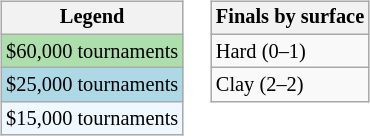<table>
<tr valign=top>
<td><br><table class=wikitable style="font-size:85%">
<tr>
<th>Legend</th>
</tr>
<tr style="background:#addfad">
<td>$60,000 tournaments</td>
</tr>
<tr style="background:lightblue;">
<td>$25,000 tournaments</td>
</tr>
<tr style="background:#f0f8ff;">
<td>$15,000 tournaments</td>
</tr>
</table>
</td>
<td><br><table class=wikitable style="font-size:85%">
<tr>
<th>Finals by surface</th>
</tr>
<tr>
<td>Hard (0–1)</td>
</tr>
<tr>
<td>Clay (2–2)</td>
</tr>
</table>
</td>
</tr>
</table>
